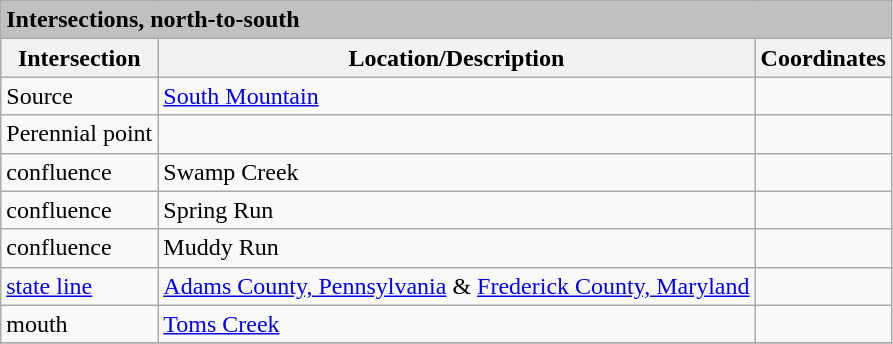<table class="wikitable">
<tr>
<td colspan="6" bgcolor="silver"><strong>Intersections, north-to-south</strong></td>
</tr>
<tr>
<th>Intersection</th>
<th>Location/Description</th>
<th>Coordinates</th>
</tr>
<tr>
<td>Source</td>
<td><a href='#'>South Mountain</a></td>
<td></td>
</tr>
<tr>
<td>Perennial point</td>
<td></td>
<td align=center><small></small></td>
</tr>
<tr>
<td>confluence</td>
<td>Swamp Creek</td>
<td></td>
</tr>
<tr>
<td>confluence</td>
<td>Spring Run</td>
<td></td>
</tr>
<tr>
<td>confluence</td>
<td>Muddy Run</td>
<td></td>
</tr>
<tr>
<td><a href='#'>state line</a></td>
<td><a href='#'>Adams County, Pennsylvania</a> & <a href='#'>Frederick County, Maryland</a></td>
<td></td>
</tr>
<tr>
<td>mouth</td>
<td><a href='#'>Toms Creek</a></td>
<td align=center></td>
</tr>
<tr>
</tr>
</table>
